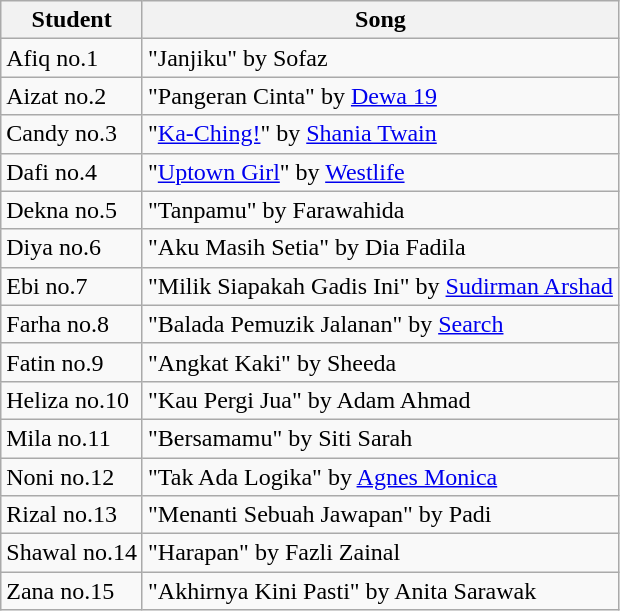<table class="wikitable">
<tr>
<th>Student</th>
<th>Song</th>
</tr>
<tr>
<td>Afiq no.1</td>
<td>"Janjiku" by Sofaz</td>
</tr>
<tr>
<td>Aizat no.2</td>
<td>"Pangeran Cinta" by <a href='#'>Dewa 19</a></td>
</tr>
<tr>
<td>Candy no.3</td>
<td>"<a href='#'>Ka-Ching!</a>" by <a href='#'>Shania Twain</a></td>
</tr>
<tr>
<td>Dafi no.4</td>
<td>"<a href='#'>Uptown Girl</a>" by <a href='#'>Westlife</a></td>
</tr>
<tr>
<td>Dekna no.5</td>
<td>"Tanpamu" by Farawahida</td>
</tr>
<tr>
<td>Diya no.6</td>
<td>"Aku Masih Setia" by Dia Fadila</td>
</tr>
<tr>
<td>Ebi no.7</td>
<td>"Milik Siapakah Gadis Ini" by <a href='#'>Sudirman Arshad</a></td>
</tr>
<tr>
<td>Farha no.8</td>
<td>"Balada Pemuzik Jalanan" by <a href='#'>Search</a></td>
</tr>
<tr>
<td>Fatin no.9</td>
<td>"Angkat Kaki" by Sheeda</td>
</tr>
<tr>
<td>Heliza no.10</td>
<td>"Kau Pergi Jua" by Adam Ahmad</td>
</tr>
<tr>
<td>Mila no.11</td>
<td>"Bersamamu" by Siti Sarah</td>
</tr>
<tr>
<td>Noni no.12</td>
<td>"Tak Ada Logika" by <a href='#'>Agnes Monica</a></td>
</tr>
<tr>
<td>Rizal no.13</td>
<td>"Menanti Sebuah Jawapan" by Padi</td>
</tr>
<tr>
<td>Shawal no.14</td>
<td>"Harapan" by Fazli Zainal</td>
</tr>
<tr>
<td>Zana no.15</td>
<td>"Akhirnya Kini Pasti" by Anita Sarawak</td>
</tr>
</table>
